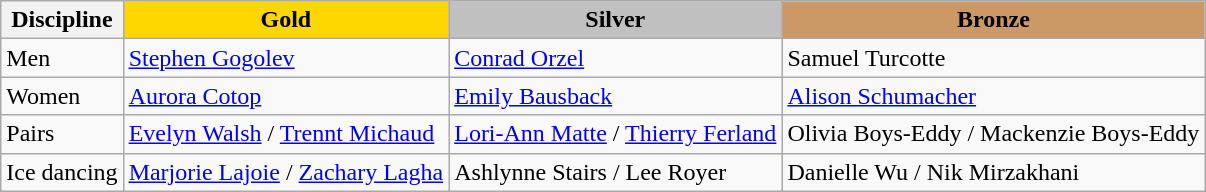<table class="wikitable">
<tr>
<th>Discipline</th>
<td align=center bgcolor=gold><strong>Gold</strong></td>
<td align=center bgcolor=silver><strong>Silver</strong></td>
<td align=center bgcolor=cc9966><strong>Bronze</strong></td>
</tr>
<tr>
<td>Men</td>
<td><a href='#'>Stephen Gogolev</a></td>
<td><a href='#'>Conrad Orzel</a></td>
<td>Samuel Turcotte</td>
</tr>
<tr>
<td>Women</td>
<td><a href='#'>Aurora Cotop</a></td>
<td><a href='#'>Emily Bausback</a></td>
<td><a href='#'>Alison Schumacher</a></td>
</tr>
<tr>
<td>Pairs</td>
<td><a href='#'>Evelyn Walsh</a> / <a href='#'>Trennt Michaud</a></td>
<td><a href='#'>Lori-Ann Matte</a> / <a href='#'>Thierry Ferland</a></td>
<td>Olivia Boys-Eddy / Mackenzie Boys-Eddy</td>
</tr>
<tr>
<td>Ice dancing</td>
<td><a href='#'>Marjorie Lajoie</a> / <a href='#'>Zachary Lagha</a></td>
<td>Ashlynne Stairs / Lee Royer</td>
<td>Danielle Wu / Nik Mirzakhani</td>
</tr>
</table>
